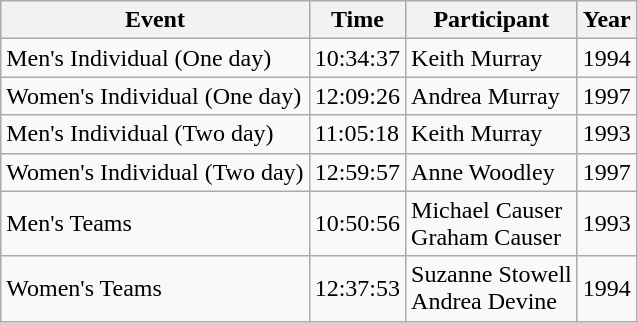<table class="wikitable">
<tr>
<th>Event</th>
<th>Time</th>
<th>Participant</th>
<th>Year</th>
</tr>
<tr>
<td>Men's Individual (One day)</td>
<td>10:34:37</td>
<td>Keith Murray</td>
<td>1994</td>
</tr>
<tr>
<td>Women's Individual (One day)</td>
<td>12:09:26</td>
<td>Andrea Murray</td>
<td>1997</td>
</tr>
<tr>
<td>Men's Individual (Two day)</td>
<td>11:05:18</td>
<td>Keith Murray</td>
<td>1993</td>
</tr>
<tr>
<td>Women's Individual (Two day)</td>
<td>12:59:57</td>
<td>Anne Woodley</td>
<td>1997</td>
</tr>
<tr>
<td>Men's Teams</td>
<td>10:50:56</td>
<td>Michael Causer <br> Graham Causer</td>
<td>1993</td>
</tr>
<tr>
<td>Women's Teams</td>
<td>12:37:53</td>
<td>Suzanne Stowell <br> Andrea Devine</td>
<td>1994</td>
</tr>
</table>
